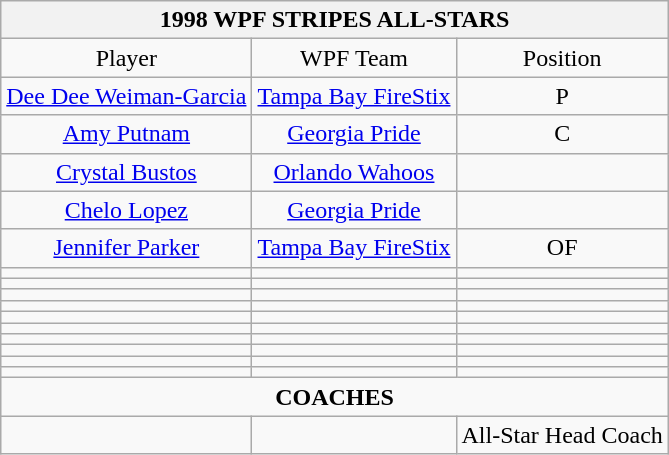<table class="wikitable" style="text-align:center">
<tr>
<th colspan=3>1998 WPF STRIPES ALL-STARS</th>
</tr>
<tr>
<td>Player</td>
<td>WPF Team</td>
<td>Position</td>
</tr>
<tr>
<td><a href='#'>Dee Dee Weiman-Garcia</a></td>
<td><a href='#'>Tampa Bay FireStix</a></td>
<td>P</td>
</tr>
<tr>
<td><a href='#'>Amy Putnam</a></td>
<td><a href='#'>Georgia Pride</a></td>
<td>C</td>
</tr>
<tr>
<td><a href='#'>Crystal Bustos</a></td>
<td><a href='#'>Orlando Wahoos</a></td>
<td></td>
</tr>
<tr>
<td><a href='#'>Chelo Lopez</a></td>
<td><a href='#'>Georgia Pride</a></td>
<td></td>
</tr>
<tr>
<td><a href='#'>Jennifer Parker</a></td>
<td><a href='#'>Tampa Bay FireStix</a></td>
<td>OF</td>
</tr>
<tr>
<td></td>
<td></td>
<td></td>
</tr>
<tr>
<td></td>
<td></td>
<td></td>
</tr>
<tr>
<td></td>
<td></td>
<td></td>
</tr>
<tr>
<td></td>
<td></td>
<td></td>
</tr>
<tr>
<td></td>
<td></td>
<td></td>
</tr>
<tr>
<td></td>
<td></td>
<td></td>
</tr>
<tr>
<td></td>
<td></td>
<td></td>
</tr>
<tr>
<td></td>
<td></td>
<td></td>
</tr>
<tr>
<td></td>
<td></td>
<td></td>
</tr>
<tr>
<td></td>
<td></td>
<td></td>
</tr>
<tr>
<td colspan=3><strong>COACHES</strong></td>
</tr>
<tr>
<td></td>
<td></td>
<td>All-Star Head Coach</td>
</tr>
</table>
